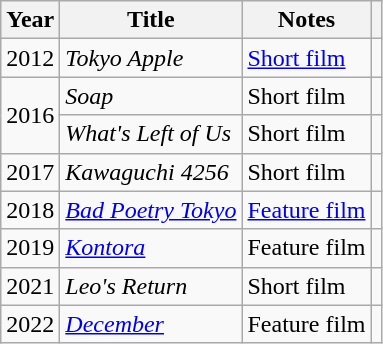<table class="wikitable">
<tr>
<th>Year</th>
<th>Title</th>
<th>Notes</th>
<th></th>
</tr>
<tr>
<td>2012</td>
<td><em>Tokyo Apple</em></td>
<td><a href='#'>Short film</a></td>
<td></td>
</tr>
<tr>
<td rowspan="2">2016</td>
<td><em>Soap</em></td>
<td>Short film</td>
<td></td>
</tr>
<tr>
<td><em>What's Left of Us</em></td>
<td>Short film</td>
<td></td>
</tr>
<tr>
<td>2017</td>
<td><em>Kawaguchi 4256</em></td>
<td>Short film</td>
<td></td>
</tr>
<tr>
<td>2018</td>
<td><em><a href='#'>Bad Poetry Tokyo</a></em></td>
<td><a href='#'>Feature film</a></td>
<td></td>
</tr>
<tr>
<td>2019</td>
<td><em><a href='#'>Kontora</a></em></td>
<td>Feature film</td>
<td></td>
</tr>
<tr>
<td>2021</td>
<td><em>Leo's Return</em></td>
<td>Short film</td>
<td></td>
</tr>
<tr>
<td>2022</td>
<td><em><a href='#'>December</a></em></td>
<td>Feature film</td>
<td></td>
</tr>
</table>
